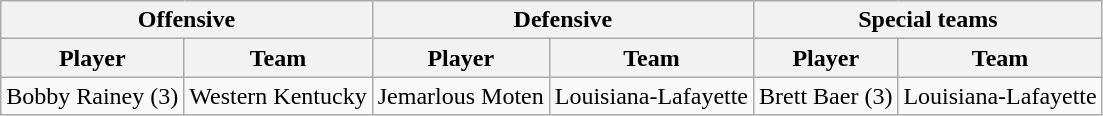<table class="wikitable">
<tr>
<th colspan="2">Offensive</th>
<th colspan="2">Defensive</th>
<th colspan="2">Special teams</th>
</tr>
<tr>
<th>Player</th>
<th>Team</th>
<th>Player</th>
<th>Team</th>
<th>Player</th>
<th>Team</th>
</tr>
<tr>
<td>Bobby Rainey (3)</td>
<td>Western Kentucky</td>
<td>Jemarlous Moten</td>
<td>Louisiana-Lafayette</td>
<td>Brett Baer (3)</td>
<td>Louisiana-Lafayette</td>
</tr>
</table>
